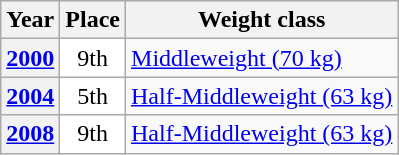<table class=wikitable>
<tr>
<th>Year</th>
<th>Place</th>
<th>Weight class</th>
</tr>
<tr>
<th><a href='#'>2000</a></th>
<td bgcolor=white align=center>9th</td>
<td><a href='#'>Middleweight (70 kg)</a></td>
</tr>
<tr>
<th><a href='#'>2004</a></th>
<td bgcolor=white align=center>5th</td>
<td><a href='#'>Half-Middleweight (63 kg)</a></td>
</tr>
<tr>
<th><a href='#'>2008</a></th>
<td bgcolor=white align=center>9th</td>
<td><a href='#'>Half-Middleweight (63 kg)</a></td>
</tr>
</table>
